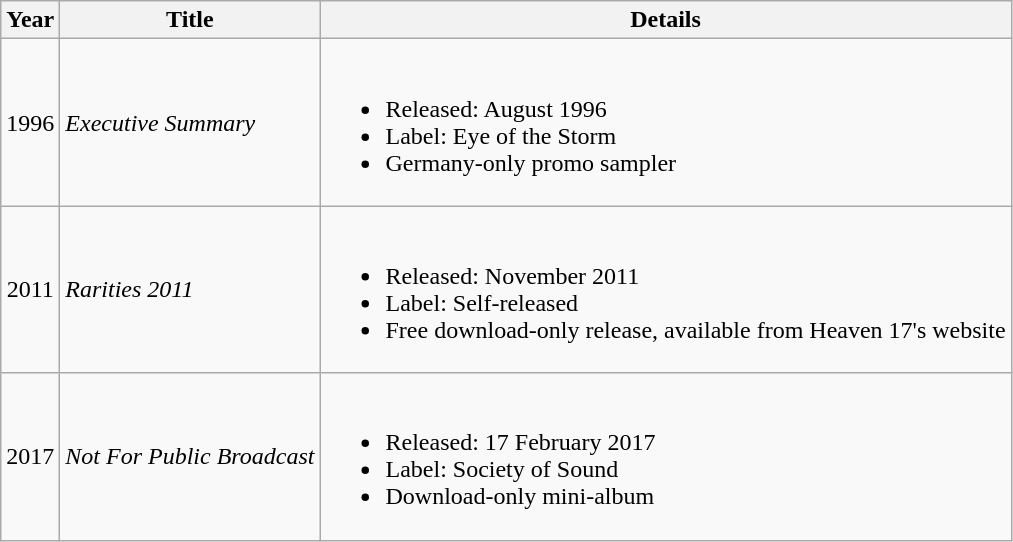<table class="wikitable">
<tr>
<th>Year</th>
<th>Title</th>
<th>Details</th>
</tr>
<tr>
<td style="text-align:center;">1996</td>
<td align="left"><em>Executive Summary</em></td>
<td><br><ul><li>Released: August 1996</li><li>Label: Eye of the Storm</li><li>Germany-only promo sampler</li></ul></td>
</tr>
<tr>
<td style="text-align:center;">2011</td>
<td align="left"><em>Rarities 2011</em></td>
<td><br><ul><li>Released: November 2011</li><li>Label: Self-released</li><li>Free download-only release, available from Heaven 17's website</li></ul></td>
</tr>
<tr>
<td style="text-align:center;">2017</td>
<td align="left"><em>Not For Public Broadcast</em></td>
<td><br><ul><li>Released: 17 February 2017</li><li>Label: Society of Sound</li><li>Download-only mini-album</li></ul></td>
</tr>
</table>
